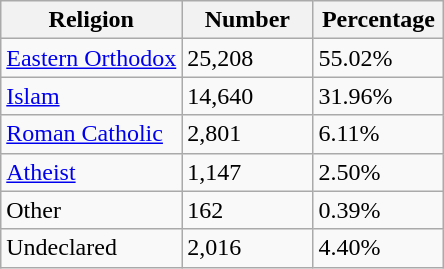<table class="wikitable">
<tr>
<th style="width:160x;">Religion</th>
<th style="width:80px;">Number</th>
<th style="width:80px;">Percentage</th>
</tr>
<tr>
<td><a href='#'>Eastern Orthodox</a></td>
<td>25,208</td>
<td>55.02%</td>
</tr>
<tr>
<td><a href='#'>Islam</a></td>
<td>14,640</td>
<td>31.96%</td>
</tr>
<tr>
<td><a href='#'>Roman Catholic</a></td>
<td>2,801</td>
<td>6.11%</td>
</tr>
<tr>
<td><a href='#'>Atheist</a></td>
<td>1,147</td>
<td>2.50%</td>
</tr>
<tr>
<td>Other</td>
<td>162</td>
<td>0.39%</td>
</tr>
<tr>
<td>Undeclared</td>
<td>2,016</td>
<td>4.40%</td>
</tr>
</table>
